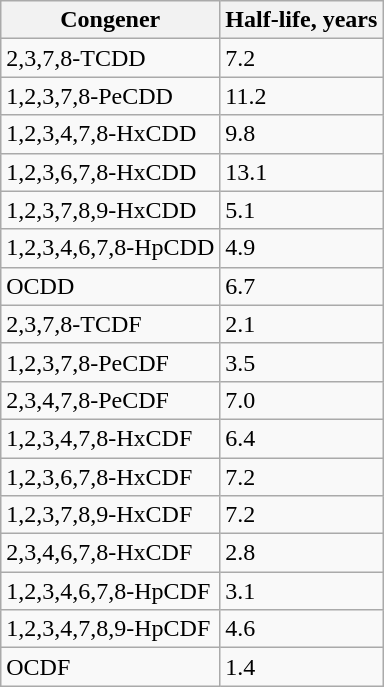<table class="wikitable sortable">
<tr>
<th>Congener</th>
<th>Half-life, years</th>
</tr>
<tr>
<td>2,3,7,8-TCDD</td>
<td>7.2</td>
</tr>
<tr>
<td>1,2,3,7,8-PeCDD</td>
<td>11.2</td>
</tr>
<tr>
<td>1,2,3,4,7,8-HxCDD</td>
<td>9.8</td>
</tr>
<tr>
<td>1,2,3,6,7,8-HxCDD</td>
<td>13.1</td>
</tr>
<tr>
<td>1,2,3,7,8,9-HxCDD</td>
<td>5.1</td>
</tr>
<tr>
<td>1,2,3,4,6,7,8-HpCDD</td>
<td>4.9</td>
</tr>
<tr>
<td>OCDD</td>
<td>6.7</td>
</tr>
<tr>
<td>2,3,7,8-TCDF</td>
<td>2.1</td>
</tr>
<tr>
<td>1,2,3,7,8-PeCDF</td>
<td>3.5</td>
</tr>
<tr>
<td>2,3,4,7,8-PeCDF</td>
<td>7.0</td>
</tr>
<tr>
<td>1,2,3,4,7,8-HxCDF</td>
<td>6.4</td>
</tr>
<tr>
<td>1,2,3,6,7,8-HxCDF</td>
<td>7.2</td>
</tr>
<tr>
<td>1,2,3,7,8,9-HxCDF</td>
<td>7.2</td>
</tr>
<tr>
<td>2,3,4,6,7,8-HxCDF</td>
<td>2.8</td>
</tr>
<tr>
<td>1,2,3,4,6,7,8-HpCDF</td>
<td>3.1</td>
</tr>
<tr>
<td>1,2,3,4,7,8,9-HpCDF</td>
<td>4.6</td>
</tr>
<tr>
<td>OCDF</td>
<td>1.4</td>
</tr>
</table>
